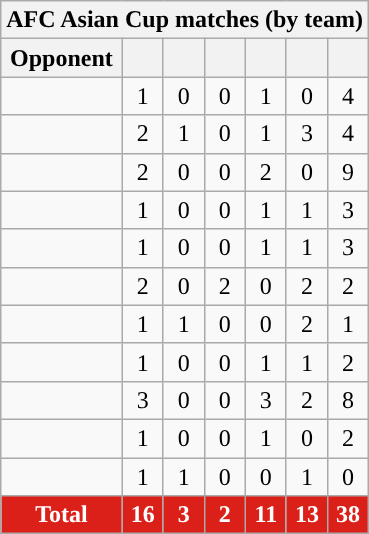<table class="wikitable sortable" style="text-align: center;">
<tr>
<th colspan=7>AFC Asian Cup matches (by team)</th>
</tr>
<tr>
<th>Opponent</th>
<th style="width:20px;"></th>
<th style="width:20px;"></th>
<th style="width:20px;"></th>
<th style="width:20px;"></th>
<th style="width:20px;"></th>
<th style="width:20px;"></th>
</tr>
<tr>
<td align="left"></td>
<td>1</td>
<td>0</td>
<td>0</td>
<td>1</td>
<td>0</td>
<td>4</td>
</tr>
<tr>
<td align="left"></td>
<td>2</td>
<td>1</td>
<td>0</td>
<td>1</td>
<td>3</td>
<td>4</td>
</tr>
<tr>
<td align="left"></td>
<td>2</td>
<td>0</td>
<td>0</td>
<td>2</td>
<td>0</td>
<td>9</td>
</tr>
<tr>
<td align="left"></td>
<td>1</td>
<td>0</td>
<td>0</td>
<td>1</td>
<td>1</td>
<td>3</td>
</tr>
<tr>
<td align="left"></td>
<td>1</td>
<td>0</td>
<td>0</td>
<td>1</td>
<td>1</td>
<td>3</td>
</tr>
<tr>
<td align="left"></td>
<td>2</td>
<td>0</td>
<td>2</td>
<td>0</td>
<td>2</td>
<td>2</td>
</tr>
<tr>
<td align="left"></td>
<td>1</td>
<td>1</td>
<td>0</td>
<td>0</td>
<td>2</td>
<td>1</td>
</tr>
<tr>
<td align="left"></td>
<td>1</td>
<td>0</td>
<td>0</td>
<td>1</td>
<td>1</td>
<td>2</td>
</tr>
<tr>
<td align="left"></td>
<td>3</td>
<td>0</td>
<td>0</td>
<td>3</td>
<td>2</td>
<td>8</td>
</tr>
<tr>
<td align="left"></td>
<td>1</td>
<td>0</td>
<td>0</td>
<td>1</td>
<td>0</td>
<td>2</td>
</tr>
<tr>
<td align="left"></td>
<td>1</td>
<td>1</td>
<td>0</td>
<td>0</td>
<td>1</td>
<td>0</td>
</tr>
<tr>
<td colspan=1 style="background: #DB2019; color: #FFFFFF;"><strong>Total</strong></td>
<td style="background: #DB2019; color: #FFFFFF;"><strong>16</strong></td>
<td style="background: #DB2019; color: #FFFFFF;"><strong>3</strong></td>
<td style="background: #DB2019; color: #FFFFFF;"><strong>2</strong></td>
<td style="background: #DB2019; color: #FFFFFF;"><strong>11</strong></td>
<td style="background: #DB2019; color: #FFFFFF;"><strong>13</strong></td>
<td style="background: #DB2019; color: #FFFFFF;"><strong>38</strong></td>
</tr>
</table>
